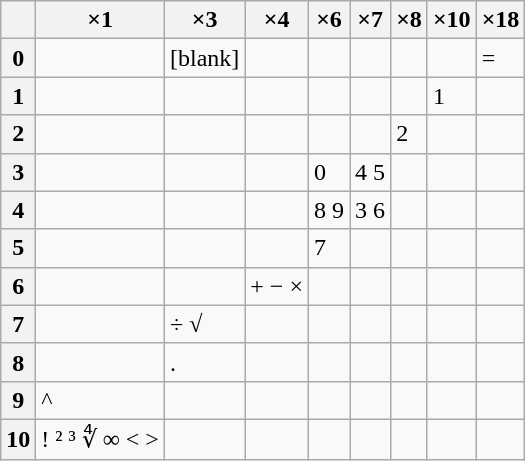<table class="wikitable floatright">
<tr>
<th></th>
<th>×1</th>
<th>×3</th>
<th>×4</th>
<th>×6</th>
<th>×7</th>
<th>×8</th>
<th>×10</th>
<th>×18</th>
</tr>
<tr>
<th>0</th>
<td></td>
<td>[blank]</td>
<td></td>
<td></td>
<td></td>
<td></td>
<td></td>
<td>=</td>
</tr>
<tr>
<th>1</th>
<td></td>
<td></td>
<td></td>
<td></td>
<td></td>
<td></td>
<td>1</td>
<td></td>
</tr>
<tr>
<th>2</th>
<td></td>
<td></td>
<td></td>
<td></td>
<td></td>
<td>2</td>
<td></td>
<td></td>
</tr>
<tr>
<th>3</th>
<td></td>
<td></td>
<td></td>
<td>0</td>
<td>4 5</td>
<td></td>
<td></td>
<td></td>
</tr>
<tr>
<th>4</th>
<td></td>
<td></td>
<td></td>
<td>8 9</td>
<td>3 6</td>
<td></td>
<td></td>
<td></td>
</tr>
<tr>
<th>5</th>
<td></td>
<td></td>
<td></td>
<td>7</td>
<td></td>
<td></td>
<td></td>
<td></td>
</tr>
<tr>
<th>6</th>
<td></td>
<td></td>
<td>+ − ×</td>
<td></td>
<td></td>
<td></td>
<td></td>
<td></td>
</tr>
<tr>
<th>7</th>
<td></td>
<td>÷ √</td>
<td></td>
<td></td>
<td></td>
<td></td>
<td></td>
<td></td>
</tr>
<tr>
<th>8</th>
<td></td>
<td>.</td>
<td></td>
<td></td>
<td></td>
<td></td>
<td></td>
<td></td>
</tr>
<tr>
<th>9</th>
<td>^</td>
<td></td>
<td></td>
<td></td>
<td></td>
<td></td>
<td></td>
<td></td>
</tr>
<tr>
<th>10</th>
<td>! ² ³ ∜ ∞ < ></td>
<td></td>
<td></td>
<td></td>
<td></td>
<td></td>
<td></td>
<td></td>
</tr>
</table>
